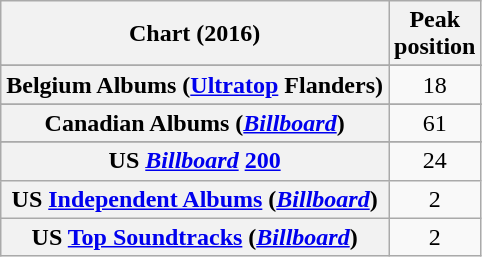<table class="wikitable sortable plainrowheaders" style="text-align:center">
<tr>
<th scope="col">Chart (2016)</th>
<th scope="col">Peak<br> position</th>
</tr>
<tr>
</tr>
<tr>
<th scope="row">Belgium Albums (<a href='#'>Ultratop</a> Flanders)</th>
<td align=center>18</td>
</tr>
<tr>
</tr>
<tr>
<th scope="row">Canadian Albums (<em><a href='#'>Billboard</a></em>)</th>
<td align=center>61</td>
</tr>
<tr>
</tr>
<tr>
</tr>
<tr>
<th scope="row">US <em><a href='#'>Billboard</a></em> <a href='#'>200</a></th>
<td align=center>24</td>
</tr>
<tr>
<th scope="row">US <a href='#'>Independent Albums</a> (<em><a href='#'>Billboard</a></em>)</th>
<td align=center>2</td>
</tr>
<tr>
<th scope="row">US <a href='#'>Top Soundtracks</a> (<em><a href='#'>Billboard</a></em>)</th>
<td align=center>2</td>
</tr>
</table>
